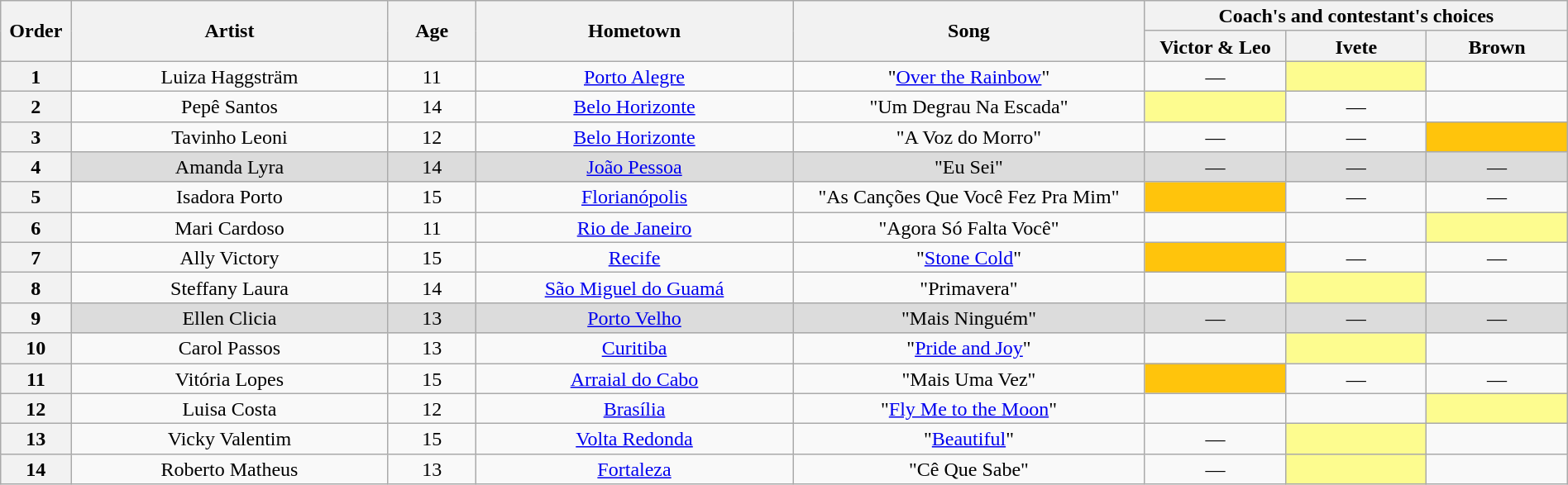<table class="wikitable" style="text-align:center; line-height:17px; width:100%;">
<tr>
<th scope="col" rowspan=2 width="04%">Order</th>
<th scope="col" rowspan=2 width="18%">Artist</th>
<th scope="col" rowspan=2 width="05%">Age</th>
<th scope="col" rowspan=2 width="18%">Hometown</th>
<th scope="col" rowspan=2 width="20%">Song</th>
<th scope="col" colspan=3 width="24%">Coach's and contestant's choices</th>
</tr>
<tr>
<th width="08%">Victor & Leo</th>
<th width="08%">Ivete</th>
<th width="08%">Brown</th>
</tr>
<tr>
<th>1</th>
<td>Luiza Haggsträm</td>
<td>11</td>
<td><a href='#'>Porto Alegre</a></td>
<td>"<a href='#'>Over the Rainbow</a>"</td>
<td>—</td>
<td bgcolor=FDFC8F><strong></strong></td>
<td><strong></strong></td>
</tr>
<tr>
<th>2</th>
<td>Pepê Santos</td>
<td>14</td>
<td><a href='#'>Belo Horizonte</a></td>
<td>"Um Degrau Na Escada"</td>
<td bgcolor=FDFC8F><strong></strong></td>
<td>—</td>
<td><strong></strong></td>
</tr>
<tr>
<th>3</th>
<td>Tavinho Leoni</td>
<td>12</td>
<td><a href='#'>Belo Horizonte</a></td>
<td>"A Voz do Morro"</td>
<td>—</td>
<td>—</td>
<td bgcolor=FFC40C><strong></strong></td>
</tr>
<tr bgcolor=DCDCDC>
<th>4</th>
<td>Amanda Lyra</td>
<td>14</td>
<td><a href='#'>João Pessoa</a></td>
<td>"Eu Sei"</td>
<td>—</td>
<td>—</td>
<td>—</td>
</tr>
<tr>
<th>5</th>
<td>Isadora Porto</td>
<td>15</td>
<td><a href='#'>Florianópolis</a></td>
<td>"As Canções Que Você Fez Pra Mim"</td>
<td bgcolor=FFC40C><strong></strong></td>
<td>—</td>
<td>—</td>
</tr>
<tr>
<th>6</th>
<td>Mari Cardoso</td>
<td>11</td>
<td><a href='#'>Rio de Janeiro</a></td>
<td>"Agora Só Falta Você"</td>
<td><strong></strong></td>
<td><strong></strong></td>
<td bgcolor=FDFC8F><strong></strong></td>
</tr>
<tr>
<th>7</th>
<td>Ally Victory</td>
<td>15</td>
<td><a href='#'>Recife</a></td>
<td>"<a href='#'>Stone Cold</a>"</td>
<td bgcolor=FFC40C><strong></strong></td>
<td>—</td>
<td>—</td>
</tr>
<tr>
<th>8</th>
<td>Steffany Laura</td>
<td>14</td>
<td><a href='#'>São Miguel do Guamá</a></td>
<td>"Primavera"</td>
<td><strong></strong></td>
<td bgcolor=FDFC8F><strong></strong></td>
<td><strong></strong></td>
</tr>
<tr bgcolor=DCDCDC>
<th>9</th>
<td>Ellen Clicia</td>
<td>13</td>
<td><a href='#'>Porto Velho</a></td>
<td>"Mais Ninguém"</td>
<td>—</td>
<td>—</td>
<td>—</td>
</tr>
<tr>
<th>10</th>
<td>Carol Passos</td>
<td>13</td>
<td><a href='#'>Curitiba</a></td>
<td>"<a href='#'>Pride and Joy</a>"</td>
<td><strong></strong></td>
<td bgcolor=FDFC8F><strong></strong></td>
<td><strong></strong></td>
</tr>
<tr>
<th>11</th>
<td>Vitória Lopes</td>
<td>15</td>
<td><a href='#'>Arraial do Cabo</a></td>
<td>"Mais Uma Vez"</td>
<td bgcolor=FFC40C><strong></strong></td>
<td>—</td>
<td>—</td>
</tr>
<tr>
<th>12</th>
<td>Luisa Costa</td>
<td>12</td>
<td><a href='#'>Brasília</a></td>
<td>"<a href='#'>Fly Me to the Moon</a>"</td>
<td><strong></strong></td>
<td><strong></strong></td>
<td bgcolor=FDFC8F><strong></strong></td>
</tr>
<tr>
<th>13</th>
<td>Vicky Valentim</td>
<td>15</td>
<td><a href='#'>Volta Redonda</a></td>
<td>"<a href='#'>Beautiful</a>"</td>
<td>—</td>
<td bgcolor=FDFC8F><strong></strong></td>
<td><strong></strong></td>
</tr>
<tr>
<th>14</th>
<td>Roberto Matheus</td>
<td>13</td>
<td><a href='#'>Fortaleza</a></td>
<td>"Cê Que Sabe"</td>
<td>—</td>
<td bgcolor=FDFC8F><strong></strong></td>
<td><strong></strong></td>
</tr>
</table>
